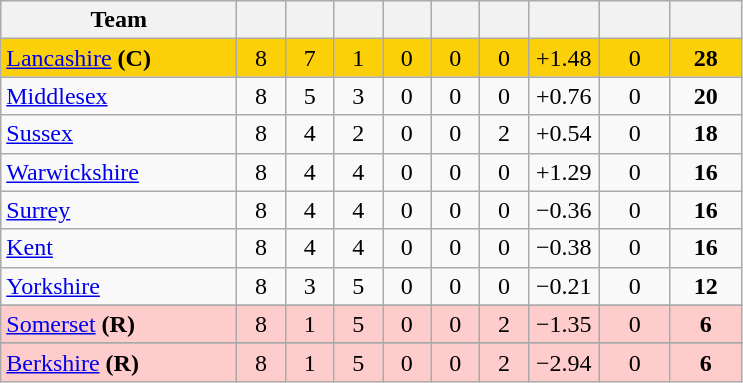<table class="wikitable" style="text-align:center">
<tr>
<th width="150">Team</th>
<th width="25"></th>
<th width="25"></th>
<th width="25"></th>
<th width="25"></th>
<th width="25"></th>
<th width="25"></th>
<th width="40"></th>
<th width="40"></th>
<th width="40"></th>
</tr>
<tr style="background:#fbd009">
<td style="text-align:left"><a href='#'>Lancashire</a> <strong>(C)</strong></td>
<td>8</td>
<td>7</td>
<td>1</td>
<td>0</td>
<td>0</td>
<td>0</td>
<td>+1.48</td>
<td>0</td>
<td><strong>28</strong></td>
</tr>
<tr>
<td style="text-align:left"><a href='#'>Middlesex</a></td>
<td>8</td>
<td>5</td>
<td>3</td>
<td>0</td>
<td>0</td>
<td>0</td>
<td>+0.76</td>
<td>0</td>
<td><strong>20</strong></td>
</tr>
<tr>
<td style="text-align:left"><a href='#'>Sussex</a></td>
<td>8</td>
<td>4</td>
<td>2</td>
<td>0</td>
<td>0</td>
<td>2</td>
<td>+0.54</td>
<td>0</td>
<td><strong>18</strong></td>
</tr>
<tr>
<td style="text-align:left"><a href='#'>Warwickshire</a></td>
<td>8</td>
<td>4</td>
<td>4</td>
<td>0</td>
<td>0</td>
<td>0</td>
<td>+1.29</td>
<td>0</td>
<td><strong>16</strong></td>
</tr>
<tr>
<td style="text-align:left"><a href='#'>Surrey</a></td>
<td>8</td>
<td>4</td>
<td>4</td>
<td>0</td>
<td>0</td>
<td>0</td>
<td>−0.36</td>
<td>0</td>
<td><strong>16</strong></td>
</tr>
<tr>
<td style="text-align:left"><a href='#'>Kent</a></td>
<td>8</td>
<td>4</td>
<td>4</td>
<td>0</td>
<td>0</td>
<td>0</td>
<td>−0.38</td>
<td>0</td>
<td><strong>16</strong></td>
</tr>
<tr>
<td style="text-align:left"><a href='#'>Yorkshire</a></td>
<td>8</td>
<td>3</td>
<td>5</td>
<td>0</td>
<td>0</td>
<td>0</td>
<td>−0.21</td>
<td>0</td>
<td><strong>12</strong></td>
</tr>
<tr>
</tr>
<tr style="background:#ffcccc">
<td style="text-align:left"><a href='#'>Somerset</a> <strong>(R)</strong></td>
<td>8</td>
<td>1</td>
<td>5</td>
<td>0</td>
<td>0</td>
<td>2</td>
<td>−1.35</td>
<td>0</td>
<td><strong>6</strong></td>
</tr>
<tr>
</tr>
<tr style="background:#ffcccc">
<td style="text-align:left"><a href='#'>Berkshire</a> <strong>(R)</strong></td>
<td>8</td>
<td>1</td>
<td>5</td>
<td>0</td>
<td>0</td>
<td>2</td>
<td>−2.94</td>
<td>0</td>
<td><strong>6</strong></td>
</tr>
</table>
